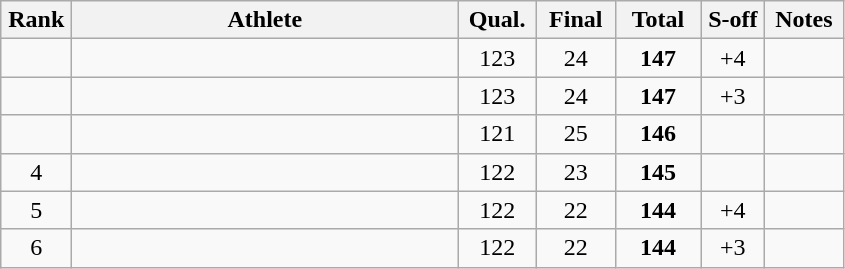<table class="wikitable" style="text-align:center">
<tr>
<th width=40>Rank</th>
<th width=250>Athlete</th>
<th width=45>Qual.</th>
<th width=45>Final</th>
<th width=50>Total</th>
<th width=35>S-off</th>
<th width=45>Notes</th>
</tr>
<tr>
<td></td>
<td align=left></td>
<td>123</td>
<td>24</td>
<td><strong>147</strong></td>
<td>+4</td>
<td></td>
</tr>
<tr>
<td></td>
<td align=left></td>
<td>123</td>
<td>24</td>
<td><strong>147</strong></td>
<td>+3</td>
<td></td>
</tr>
<tr>
<td></td>
<td align=left></td>
<td>121</td>
<td>25</td>
<td><strong>146</strong></td>
<td></td>
<td></td>
</tr>
<tr>
<td>4</td>
<td align=left></td>
<td>122</td>
<td>23</td>
<td><strong>145</strong></td>
<td></td>
<td></td>
</tr>
<tr>
<td>5</td>
<td align=left></td>
<td>122</td>
<td>22</td>
<td><strong>144</strong></td>
<td>+4</td>
<td></td>
</tr>
<tr>
<td>6</td>
<td align=left></td>
<td>122</td>
<td>22</td>
<td><strong>144</strong></td>
<td>+3</td>
<td></td>
</tr>
</table>
